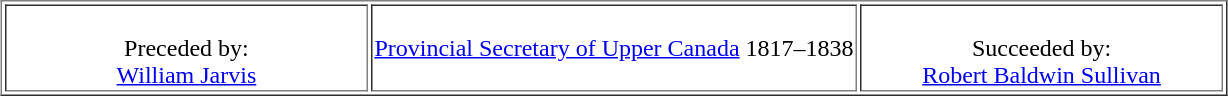<table border="1" align="center">
<tr ---- align="center">
<td width="30%"><br>Preceded by:<br><a href='#'>William Jarvis</a></td>
<td><a href='#'>Provincial Secretary of Upper Canada</a> 1817–1838</td>
<td width="30%"><br>Succeeded by:<br><a href='#'>Robert Baldwin Sullivan</a></td>
</tr>
</table>
